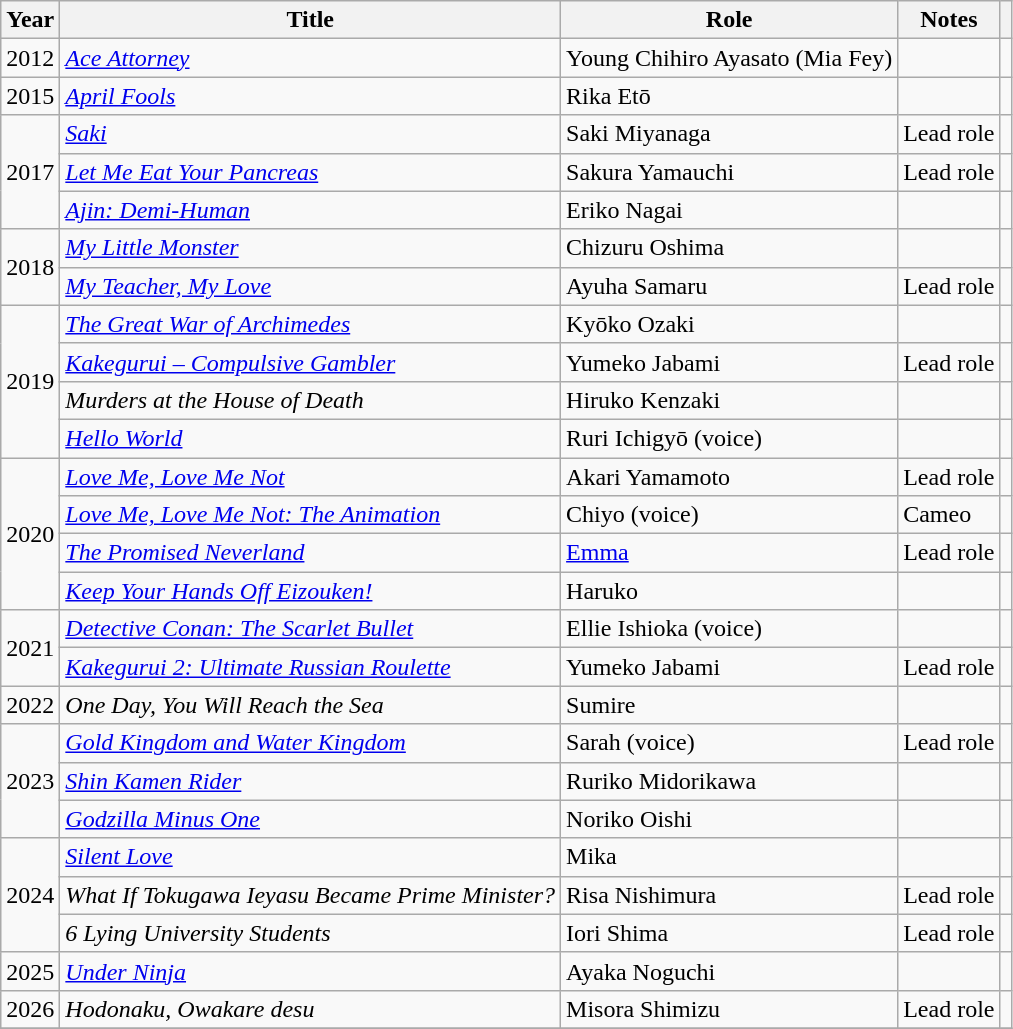<table class="wikitable sortable">
<tr>
<th>Year</th>
<th>Title</th>
<th>Role</th>
<th>Notes</th>
<th class="unsortable"></th>
</tr>
<tr>
<td>2012</td>
<td><em><a href='#'>Ace Attorney</a></em></td>
<td>Young Chihiro Ayasato (Mia Fey)</td>
<td></td>
<td></td>
</tr>
<tr>
<td rowspan=1>2015</td>
<td><em><a href='#'>April Fools</a></em></td>
<td>Rika Etō</td>
<td></td>
<td></td>
</tr>
<tr>
<td rowspan=3>2017</td>
<td><em><a href='#'>Saki</a></em></td>
<td>Saki Miyanaga</td>
<td>Lead role</td>
<td></td>
</tr>
<tr>
<td><em><a href='#'>Let Me Eat Your Pancreas</a></em></td>
<td>Sakura Yamauchi</td>
<td>Lead role</td>
<td></td>
</tr>
<tr>
<td><em><a href='#'>Ajin: Demi-Human</a></em></td>
<td>Eriko Nagai</td>
<td></td>
<td></td>
</tr>
<tr>
<td rowspan=2>2018</td>
<td><em><a href='#'>My Little Monster</a></em></td>
<td>Chizuru Oshima</td>
<td></td>
<td></td>
</tr>
<tr>
<td><em><a href='#'>My Teacher, My Love</a></em></td>
<td>Ayuha Samaru</td>
<td>Lead role</td>
<td></td>
</tr>
<tr>
<td rowspan=4>2019</td>
<td><em><a href='#'>The Great War of Archimedes</a></em></td>
<td>Kyōko Ozaki</td>
<td></td>
<td></td>
</tr>
<tr>
<td><em><a href='#'>Kakegurui – Compulsive Gambler</a></em></td>
<td>Yumeko Jabami</td>
<td>Lead role</td>
<td></td>
</tr>
<tr>
<td><em>Murders at the House of Death</em></td>
<td>Hiruko Kenzaki</td>
<td></td>
<td></td>
</tr>
<tr>
<td><em><a href='#'>Hello World</a></em></td>
<td>Ruri Ichigyō (voice)</td>
<td></td>
<td></td>
</tr>
<tr>
<td rowspan=4>2020</td>
<td><em><a href='#'>Love Me, Love Me Not</a></em></td>
<td>Akari Yamamoto</td>
<td>Lead role</td>
<td></td>
</tr>
<tr>
<td><em><a href='#'>Love Me, Love Me Not: The Animation</a></em></td>
<td>Chiyo (voice)</td>
<td>Cameo</td>
<td></td>
</tr>
<tr>
<td><em><a href='#'>The Promised Neverland</a></em></td>
<td><a href='#'>Emma</a></td>
<td>Lead role</td>
<td></td>
</tr>
<tr>
<td><em><a href='#'>Keep Your Hands Off Eizouken!</a></em></td>
<td>Haruko</td>
<td></td>
<td></td>
</tr>
<tr>
<td rowspan=2>2021</td>
<td><em><a href='#'>Detective Conan: The Scarlet Bullet</a></em></td>
<td>Ellie Ishioka (voice)</td>
<td></td>
<td></td>
</tr>
<tr>
<td><em><a href='#'>Kakegurui 2: Ultimate Russian Roulette</a></em></td>
<td>Yumeko Jabami</td>
<td>Lead role</td>
<td></td>
</tr>
<tr>
<td>2022</td>
<td><em>One Day, You Will Reach the Sea</em></td>
<td>Sumire</td>
<td></td>
<td></td>
</tr>
<tr>
<td rowspan=3>2023</td>
<td><em><a href='#'>Gold Kingdom and Water Kingdom</a></em></td>
<td>Sarah (voice)</td>
<td>Lead role</td>
<td></td>
</tr>
<tr>
<td><em><a href='#'>Shin Kamen Rider</a></em></td>
<td>Ruriko Midorikawa</td>
<td></td>
<td></td>
</tr>
<tr>
<td><em><a href='#'>Godzilla Minus One</a></em></td>
<td>Noriko Oishi</td>
<td></td>
<td></td>
</tr>
<tr>
<td rowspan=3>2024</td>
<td><em><a href='#'>Silent Love</a></em></td>
<td>Mika</td>
<td></td>
<td></td>
</tr>
<tr>
<td><em>What If Tokugawa Ieyasu Became Prime Minister?</em></td>
<td>Risa Nishimura</td>
<td>Lead role</td>
<td></td>
</tr>
<tr>
<td><em>6 Lying University Students</em></td>
<td>Iori Shima</td>
<td>Lead role</td>
<td></td>
</tr>
<tr>
<td>2025</td>
<td><em><a href='#'>Under Ninja</a></em></td>
<td>Ayaka Noguchi</td>
<td></td>
<td></td>
</tr>
<tr>
<td>2026</td>
<td><em>Hodonaku, Owakare desu</em></td>
<td>Misora Shimizu</td>
<td>Lead role</td>
<td></td>
</tr>
<tr>
</tr>
</table>
